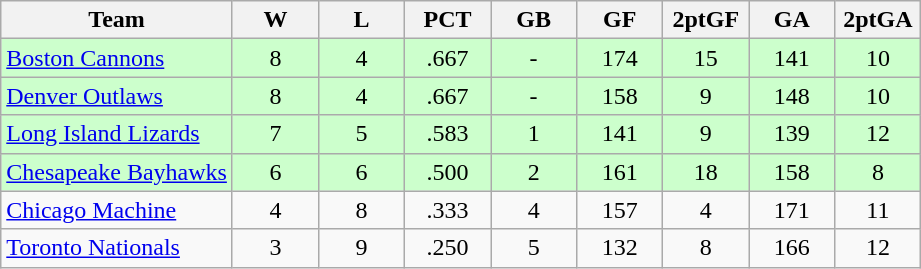<table class="wikitable">
<tr>
<th>Team</th>
<th width=50px>W</th>
<th width=50px>L</th>
<th width=50px>PCT</th>
<th width=50px>GB</th>
<th width=50px>GF</th>
<th width=50px>2ptGF</th>
<th width=50px>GA</th>
<th width=50px>2ptGA</th>
</tr>
<tr align="center" bgcolor="#ccffcc">
<td align="left"><a href='#'>Boston Cannons</a></td>
<td>8</td>
<td>4</td>
<td>.667</td>
<td>-</td>
<td>174</td>
<td>15</td>
<td>141</td>
<td>10</td>
</tr>
<tr align="center" bgcolor="#ccffcc">
<td align="left"><a href='#'>Denver Outlaws</a></td>
<td>8</td>
<td>4</td>
<td>.667</td>
<td>-</td>
<td>158</td>
<td>9</td>
<td>148</td>
<td>10</td>
</tr>
<tr align="center"  bgcolor="#ccffcc">
<td align="left"><a href='#'>Long Island Lizards</a></td>
<td>7</td>
<td>5</td>
<td>.583</td>
<td>1</td>
<td>141</td>
<td>9</td>
<td>139</td>
<td>12</td>
</tr>
<tr align="center"  bgcolor="#ccffcc">
<td align="left"><a href='#'>Chesapeake Bayhawks</a></td>
<td>6</td>
<td>6</td>
<td>.500</td>
<td>2</td>
<td>161</td>
<td>18</td>
<td>158</td>
<td>8</td>
</tr>
<tr align="center">
<td align="left"><a href='#'>Chicago Machine</a></td>
<td>4</td>
<td>8</td>
<td>.333</td>
<td>4</td>
<td>157</td>
<td>4</td>
<td>171</td>
<td>11</td>
</tr>
<tr align="center">
<td align="left"><a href='#'>Toronto Nationals</a></td>
<td>3</td>
<td>9</td>
<td>.250</td>
<td>5</td>
<td>132</td>
<td>8</td>
<td>166</td>
<td>12</td>
</tr>
</table>
